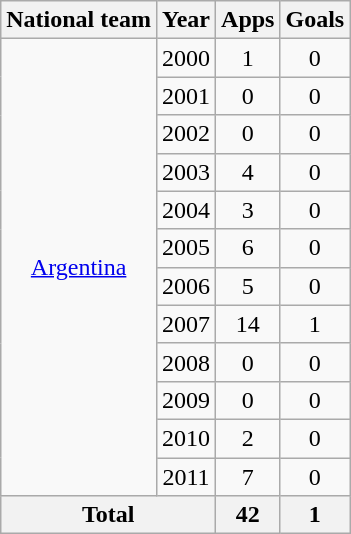<table class="wikitable" style="text-align:center">
<tr>
<th>National team</th>
<th>Year</th>
<th>Apps</th>
<th>Goals</th>
</tr>
<tr>
<td rowspan="12"><a href='#'>Argentina</a></td>
<td>2000</td>
<td>1</td>
<td>0</td>
</tr>
<tr>
<td>2001</td>
<td>0</td>
<td>0</td>
</tr>
<tr>
<td>2002</td>
<td>0</td>
<td>0</td>
</tr>
<tr>
<td>2003</td>
<td>4</td>
<td>0</td>
</tr>
<tr>
<td>2004</td>
<td>3</td>
<td>0</td>
</tr>
<tr>
<td>2005</td>
<td>6</td>
<td>0</td>
</tr>
<tr>
<td>2006</td>
<td>5</td>
<td>0</td>
</tr>
<tr>
<td>2007</td>
<td>14</td>
<td>1</td>
</tr>
<tr>
<td>2008</td>
<td>0</td>
<td>0</td>
</tr>
<tr>
<td>2009</td>
<td>0</td>
<td>0</td>
</tr>
<tr>
<td>2010</td>
<td>2</td>
<td>0</td>
</tr>
<tr>
<td>2011</td>
<td>7</td>
<td>0</td>
</tr>
<tr>
<th colspan="2">Total</th>
<th>42</th>
<th>1</th>
</tr>
</table>
